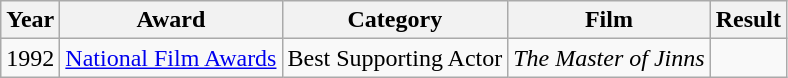<table class="wikitable">
<tr>
<th>Year</th>
<th>Award</th>
<th>Category</th>
<th>Film</th>
<th>Result</th>
</tr>
<tr>
<td>1992</td>
<td><a href='#'>National Film Awards</a></td>
<td>Best Supporting Actor</td>
<td><em>The Master of Jinns</em></td>
<td></td>
</tr>
</table>
